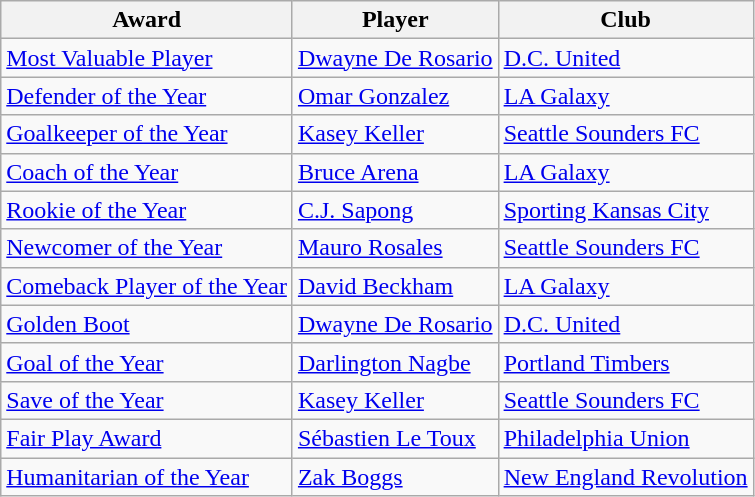<table class="wikitable" style="font-size:100%">
<tr>
<th>Award</th>
<th>Player</th>
<th>Club</th>
</tr>
<tr>
<td><a href='#'>Most Valuable Player</a></td>
<td> <a href='#'>Dwayne De Rosario</a></td>
<td><a href='#'>D.C. United</a></td>
</tr>
<tr>
<td><a href='#'>Defender of the Year</a></td>
<td> <a href='#'>Omar Gonzalez</a></td>
<td><a href='#'>LA Galaxy</a></td>
</tr>
<tr>
<td><a href='#'>Goalkeeper of the Year</a></td>
<td> <a href='#'>Kasey Keller</a></td>
<td><a href='#'>Seattle Sounders FC</a></td>
</tr>
<tr>
<td><a href='#'>Coach of the Year</a></td>
<td> <a href='#'>Bruce Arena</a></td>
<td><a href='#'>LA Galaxy</a></td>
</tr>
<tr>
<td><a href='#'>Rookie of the Year</a></td>
<td> <a href='#'>C.J. Sapong</a></td>
<td><a href='#'>Sporting Kansas City</a></td>
</tr>
<tr>
<td><a href='#'>Newcomer of the Year</a></td>
<td> <a href='#'>Mauro Rosales</a></td>
<td><a href='#'>Seattle Sounders FC</a></td>
</tr>
<tr>
<td><a href='#'>Comeback Player of the Year</a></td>
<td> <a href='#'>David Beckham</a></td>
<td><a href='#'>LA Galaxy</a></td>
</tr>
<tr>
<td><a href='#'>Golden Boot</a></td>
<td> <a href='#'>Dwayne De Rosario</a></td>
<td><a href='#'>D.C. United</a></td>
</tr>
<tr>
<td><a href='#'>Goal of the Year</a></td>
<td> <a href='#'>Darlington Nagbe</a></td>
<td><a href='#'>Portland Timbers</a></td>
</tr>
<tr>
<td><a href='#'>Save of the Year</a></td>
<td> <a href='#'>Kasey Keller</a></td>
<td><a href='#'>Seattle Sounders FC</a></td>
</tr>
<tr>
<td><a href='#'>Fair Play Award</a></td>
<td> <a href='#'>Sébastien Le Toux</a></td>
<td><a href='#'>Philadelphia Union</a></td>
</tr>
<tr>
<td><a href='#'>Humanitarian of the Year</a></td>
<td> <a href='#'>Zak Boggs</a></td>
<td><a href='#'>New England Revolution</a></td>
</tr>
</table>
